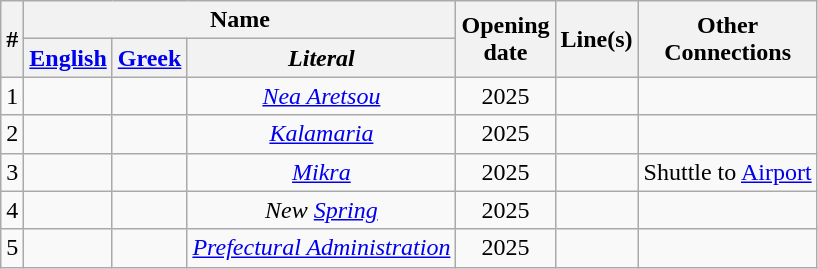<table class="wikitable" style="text-align: center;">
<tr>
<th rowspan="2">#</th>
<th colspan="3">Name</th>
<th rowspan="2">Opening<br>date</th>
<th rowspan="2">Line(s)</th>
<th rowspan="2">Other<br>Connections</th>
</tr>
<tr>
<th><a href='#'>English</a></th>
<th><a href='#'>Greek</a></th>
<th><em>Literal</em></th>
</tr>
<tr>
<td>1</td>
<td></td>
<td></td>
<td><em><a href='#'>Nea Aretsou</a></em></td>
<td>2025</td>
<td></td>
<td></td>
</tr>
<tr>
<td>2</td>
<td></td>
<td></td>
<td><em><a href='#'>Kalamaria</a></em></td>
<td>2025</td>
<td></td>
<td></td>
</tr>
<tr>
<td>3</td>
<td></td>
<td></td>
<td><em><a href='#'>Mikra</a></em></td>
<td>2025</td>
<td></td>
<td>Shuttle to <a href='#'>Airport</a></td>
</tr>
<tr>
<td>4</td>
<td></td>
<td></td>
<td><em>New <a href='#'>Spring</a></em></td>
<td>2025</td>
<td></td>
<td></td>
</tr>
<tr>
<td>5</td>
<td></td>
<td></td>
<td><em><a href='#'>Prefectural Administration</a></em></td>
<td>2025</td>
<td></td>
<td></td>
</tr>
</table>
